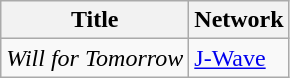<table class="wikitable">
<tr>
<th>Title</th>
<th>Network</th>
</tr>
<tr>
<td><em>Will for Tomorrow</em></td>
<td><a href='#'>J-Wave</a></td>
</tr>
</table>
